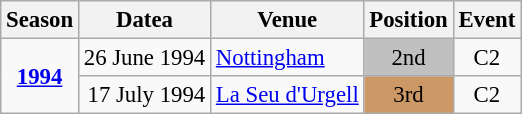<table class="wikitable" style="text-align:center; font-size:95%;">
<tr>
<th>Season</th>
<th>Datea</th>
<th>Venue</th>
<th>Position</th>
<th>Event</th>
</tr>
<tr>
<td rowspan=2><strong><a href='#'>1994</a></strong></td>
<td align=right>26 June 1994</td>
<td align=left><a href='#'>Nottingham</a></td>
<td bgcolor=silver>2nd</td>
<td>C2</td>
</tr>
<tr>
<td align=right>17 July 1994</td>
<td align=left><a href='#'>La Seu d'Urgell</a></td>
<td bgcolor=cc9966>3rd</td>
<td>C2</td>
</tr>
</table>
